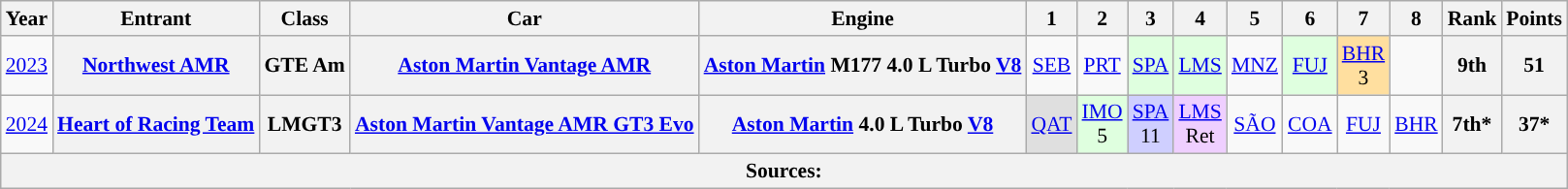<table class="wikitable" style="text-align:center; font-size:90%">
<tr>
<th>Year</th>
<th>Entrant</th>
<th>Class</th>
<th>Car</th>
<th>Engine</th>
<th>1</th>
<th>2</th>
<th>3</th>
<th>4</th>
<th>5</th>
<th>6</th>
<th>7</th>
<th>8</th>
<th>Rank</th>
<th>Points</th>
</tr>
<tr>
<td><a href='#'>2023</a></td>
<th><a href='#'>Northwest AMR</a></th>
<th>GTE Am</th>
<th><a href='#'>Aston Martin Vantage AMR</a></th>
<th><a href='#'>Aston Martin</a> M177 4.0 L Turbo <a href='#'>V8</a></th>
<td><a href='#'>SEB</a></td>
<td><a href='#'>PRT</a></td>
<td style="background:#dfffdf;"><a href='#'>SPA</a><br></td>
<td style="background:#dfffdf;"><a href='#'>LMS</a><br></td>
<td><a href='#'>MNZ</a></td>
<td style="background:#dfffdf;"><a href='#'>FUJ</a><br></td>
<td style="background:#FFDF9F;”"><a href='#'>BHR</a><br>3</td>
<td></td>
<th>9th</th>
<th>51</th>
</tr>
<tr>
<td><a href='#'>2024</a></td>
<th><a href='#'>Heart of Racing Team</a></th>
<th>LMGT3</th>
<th><a href='#'>Aston Martin Vantage AMR GT3 Evo</a></th>
<th><a href='#'>Aston Martin</a> 4.0 L Turbo <a href='#'>V8</a></th>
<td style="background:#DFDFDF;"><a href='#'>QAT</a><br></td>
<td style="background:#dfffdf;"><a href='#'>IMO</a><br>5</td>
<td style="background:#CFCFFF;”"><a href='#'>SPA</a><br>11</td>
<td style="background:#EFCFFF;"><a href='#'>LMS</a><br>Ret</td>
<td style="background:#;"><a href='#'>SÃO</a></td>
<td style="background:#;"><a href='#'>COA</a></td>
<td style="background:#;"><a href='#'>FUJ</a></td>
<td style="background:#;"><a href='#'>BHR</a></td>
<th>7th*</th>
<th>37*</th>
</tr>
<tr>
<th colspan="15">Sources:</th>
</tr>
</table>
